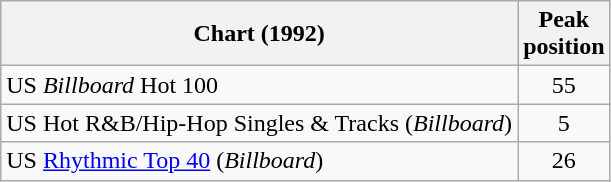<table Class = "wikitable sortable">
<tr>
<th>Chart (1992)</th>
<th>Peak<br>position</th>
</tr>
<tr>
<td US Billboard Hot 100>US <em>Billboard</em> Hot 100</td>
<td align=center>55</td>
</tr>
<tr>
<td>US Hot R&B/Hip-Hop Singles & Tracks (<em>Billboard</em>)</td>
<td align=center>5</td>
</tr>
<tr>
<td>US <a href='#'>Rhythmic Top 40</a> (<em>Billboard</em>)</td>
<td align=center>26</td>
</tr>
</table>
